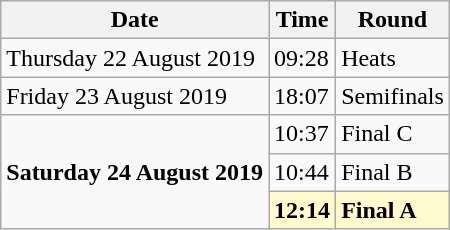<table class="wikitable">
<tr>
<th>Date</th>
<th>Time</th>
<th>Round</th>
</tr>
<tr>
<td>Thursday 22 August 2019</td>
<td>09:28</td>
<td>Heats</td>
</tr>
<tr>
<td>Friday 23 August 2019</td>
<td>18:07</td>
<td>Semifinals</td>
</tr>
<tr>
<td rowspan=3><strong>Saturday 24 August 2019</strong></td>
<td>10:37</td>
<td>Final C</td>
</tr>
<tr>
<td>10:44</td>
<td>Final B</td>
</tr>
<tr>
<td style=background:lemonchiffon><strong>12:14</strong></td>
<td style=background:lemonchiffon><strong>Final A</strong></td>
</tr>
</table>
